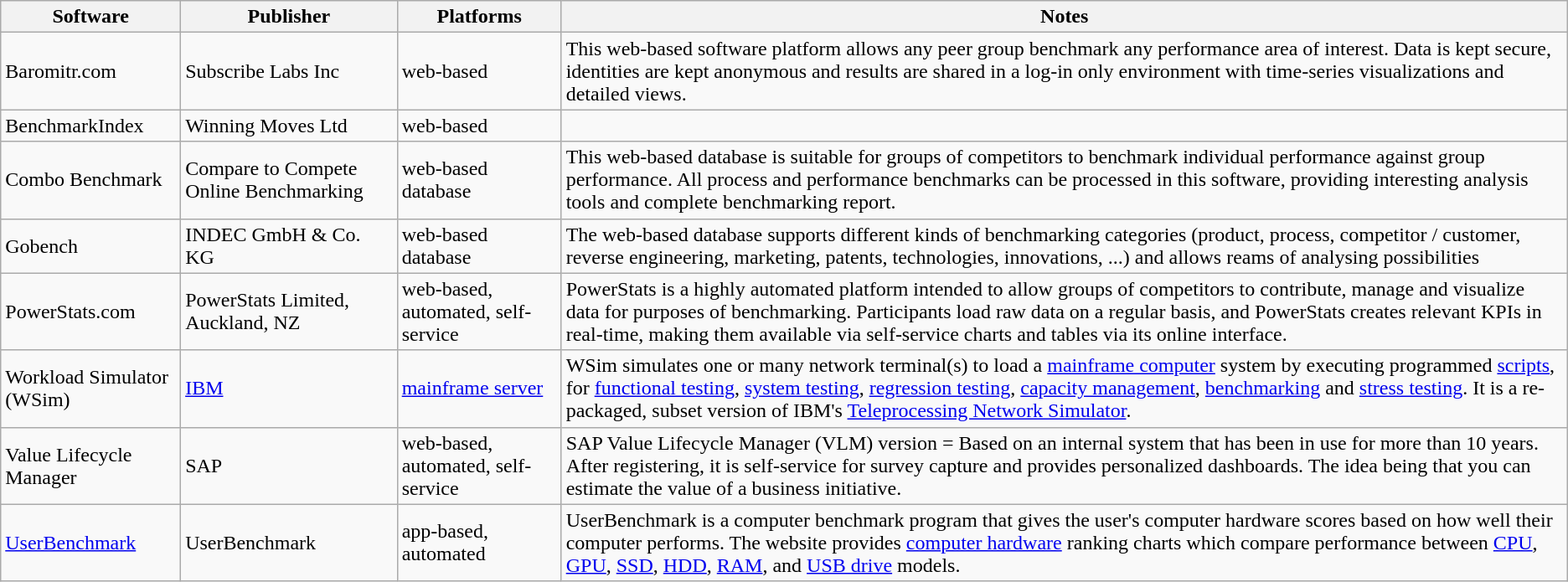<table class="wikitable sortable">
<tr>
<th>Software</th>
<th>Publisher</th>
<th>Platforms</th>
<th>Notes</th>
</tr>
<tr>
<td>Baromitr.com</td>
<td>Subscribe Labs Inc</td>
<td>web-based</td>
<td>This web-based software platform allows any peer group benchmark any performance area of interest. Data is kept secure, identities are kept anonymous and results are shared in a log-in only environment with time-series visualizations and detailed views.</td>
</tr>
<tr>
<td>BenchmarkIndex</td>
<td>Winning Moves Ltd</td>
<td>web-based</td>
<td></td>
</tr>
<tr>
<td>Combo Benchmark</td>
<td>Compare to Compete Online Benchmarking</td>
<td>web-based database</td>
<td>This web-based database is suitable for groups of competitors to benchmark individual performance against group performance. All process and performance benchmarks can be processed in this software, providing interesting analysis tools and complete benchmarking report.</td>
</tr>
<tr>
<td>Gobench</td>
<td>INDEC GmbH & Co. KG</td>
<td>web-based database</td>
<td>The web-based database supports different kinds of benchmarking categories (product, process, competitor / customer, reverse engineering, marketing, patents, technologies, innovations, ...) and allows reams of analysing possibilities </td>
</tr>
<tr>
<td>PowerStats.com</td>
<td>PowerStats Limited, Auckland, NZ</td>
<td>web-based, automated, self-service</td>
<td>PowerStats is a highly automated platform intended to allow groups of competitors to contribute, manage and visualize data for purposes of benchmarking. Participants load raw data on a regular basis, and PowerStats creates relevant KPIs in real-time, making them available via self-service charts and tables via its online interface.</td>
</tr>
<tr>
<td>Workload Simulator (WSim)</td>
<td><a href='#'>IBM</a></td>
<td><a href='#'>mainframe server</a></td>
<td>WSim simulates one or many network terminal(s) to load a <a href='#'>mainframe computer</a> system by executing programmed <a href='#'>scripts</a>, for <a href='#'>functional testing</a>, <a href='#'>system testing</a>, <a href='#'>regression testing</a>, <a href='#'>capacity management</a>, <a href='#'>benchmarking</a> and <a href='#'>stress testing</a>. It is a re-packaged, subset version of IBM's <a href='#'>Teleprocessing Network Simulator</a>.</td>
</tr>
<tr>
<td>Value Lifecycle Manager</td>
<td>SAP</td>
<td>web-based, automated, self-service</td>
<td>SAP Value Lifecycle Manager (VLM) version = Based on an internal system that has been in use for more than 10 years. After registering, it is self-service for survey capture and provides personalized dashboards.  The idea being that you can estimate the value of a business initiative.</td>
</tr>
<tr>
<td><a href='#'>UserBenchmark</a></td>
<td>UserBenchmark</td>
<td>app-based, automated</td>
<td>UserBenchmark is a computer benchmark program that gives the user's computer hardware scores based on how well their computer performs. The website provides <a href='#'>computer hardware</a> ranking charts which compare performance between <a href='#'>CPU</a>, <a href='#'>GPU</a>, <a href='#'>SSD</a>, <a href='#'>HDD</a>, <a href='#'>RAM</a>, and <a href='#'>USB drive</a> models.</td>
</tr>
</table>
